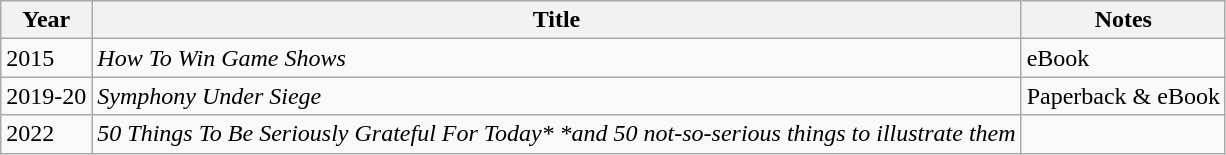<table class="wikitable sortable">
<tr>
<th>Year</th>
<th>Title</th>
<th class="unsortable">Notes</th>
</tr>
<tr>
<td>2015</td>
<td><em>How To Win Game Shows</em></td>
<td>eBook</td>
</tr>
<tr>
<td>2019-20</td>
<td><em>Symphony Under Siege</em></td>
<td>Paperback & eBook</td>
</tr>
<tr>
<td>2022</td>
<td><em>50 Things To Be Seriously Grateful For Today* *and 50 not-so-serious things to illustrate them</em></td>
<td></td>
</tr>
</table>
